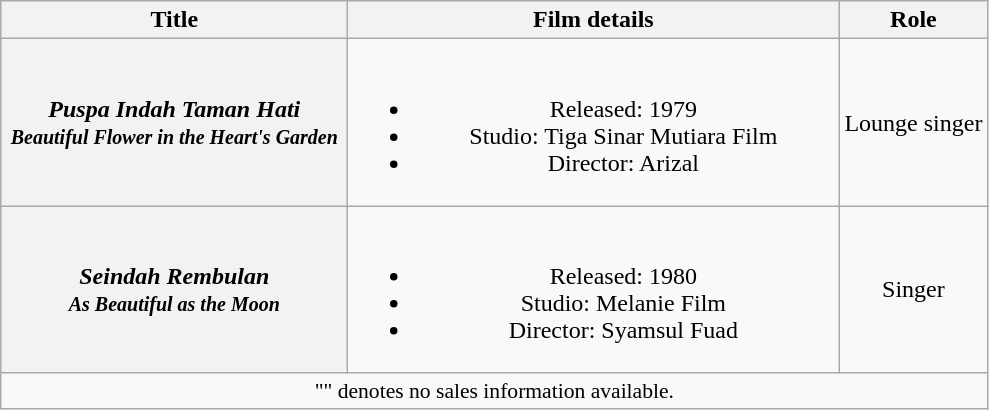<table class="wikitable plainrowheaders" style="text-align:center;">
<tr>
<th scope="col" style="width:14em;">Title</th>
<th scope="col" style="width:20em;">Film details</th>
<th scope="col">Role</th>
</tr>
<tr>
<th scope="row"><em>Puspa Indah Taman Hati</em><br><small><em>Beautiful Flower in the Heart's Garden</em></small></th>
<td><br><ul><li>Released: 1979</li><li>Studio: Tiga Sinar Mutiara Film</li><li>Director: Arizal</li></ul></td>
<td>Lounge singer</td>
</tr>
<tr>
<th scope="row"><em>Seindah Rembulan</em><br><small><em>As Beautiful as the Moon</em></small></th>
<td><br><ul><li>Released: 1980</li><li>Studio: Melanie Film</li><li>Director: Syamsul Fuad</li></ul></td>
<td>Singer</td>
</tr>
<tr>
<td colspan="4" style="font-size:90%">"" denotes no sales information available.</td>
</tr>
</table>
